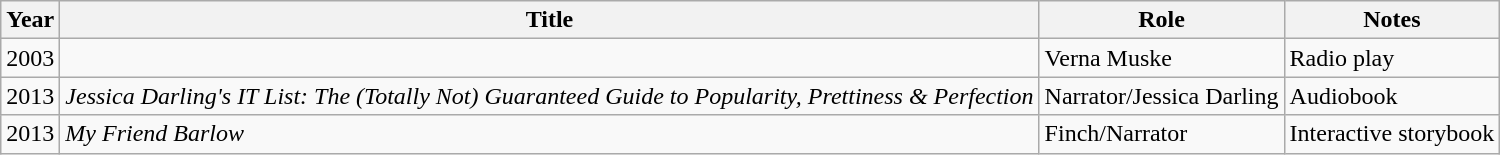<table class="wikitable sortable">
<tr>
<th>Year</th>
<th>Title</th>
<th>Role</th>
<th class="unsortable">Notes</th>
</tr>
<tr>
<td>2003</td>
<td><em></em></td>
<td>Verna Muske</td>
<td>Radio play</td>
</tr>
<tr>
<td>2013</td>
<td><em>Jessica Darling's IT List: The (Totally Not) Guaranteed Guide to Popularity, Prettiness & Perfection</em></td>
<td>Narrator/Jessica Darling</td>
<td>Audiobook</td>
</tr>
<tr>
<td>2013</td>
<td><em>My Friend Barlow</em></td>
<td>Finch/Narrator</td>
<td>Interactive storybook</td>
</tr>
</table>
